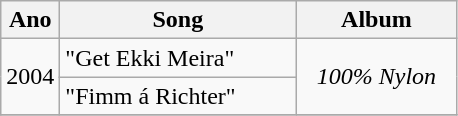<table class="wikitable">
<tr>
<th>Ano</th>
<th width="150">Song</th>
<th width="100">Album</th>
</tr>
<tr>
<td align="center" rowspan="2">2004</td>
<td>"Get Ekki Meira"</td>
<td align="center" rowspan="2"><em>100% Nylon</em></td>
</tr>
<tr>
<td>"Fimm á Richter"</td>
</tr>
<tr>
</tr>
</table>
